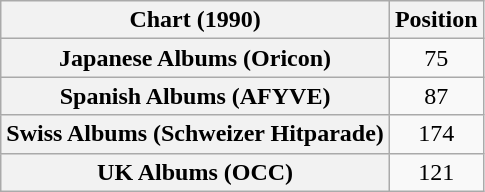<table class="wikitable sortable plainrowheaders" style="text-align:center">
<tr>
<th scope="col">Chart (1990)</th>
<th scope="col">Position</th>
</tr>
<tr>
<th scope="row">Japanese Albums (Oricon)</th>
<td>75</td>
</tr>
<tr>
<th scope="row">Spanish Albums (AFYVE)</th>
<td>87</td>
</tr>
<tr>
<th scope="row">Swiss Albums (Schweizer Hitparade)</th>
<td>174</td>
</tr>
<tr>
<th scope="row">UK Albums (OCC)</th>
<td>121</td>
</tr>
</table>
